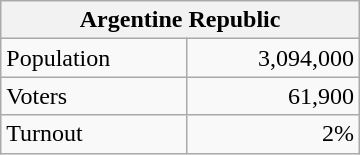<table class="wikitable" width=19%>
<tr>
<th colspan=2>Argentine Republic</th>
</tr>
<tr>
<td>Population</td>
<td align=right>3,094,000</td>
</tr>
<tr>
<td>Voters</td>
<td align=right>61,900</td>
</tr>
<tr>
<td>Turnout</td>
<td align=right>2%</td>
</tr>
</table>
